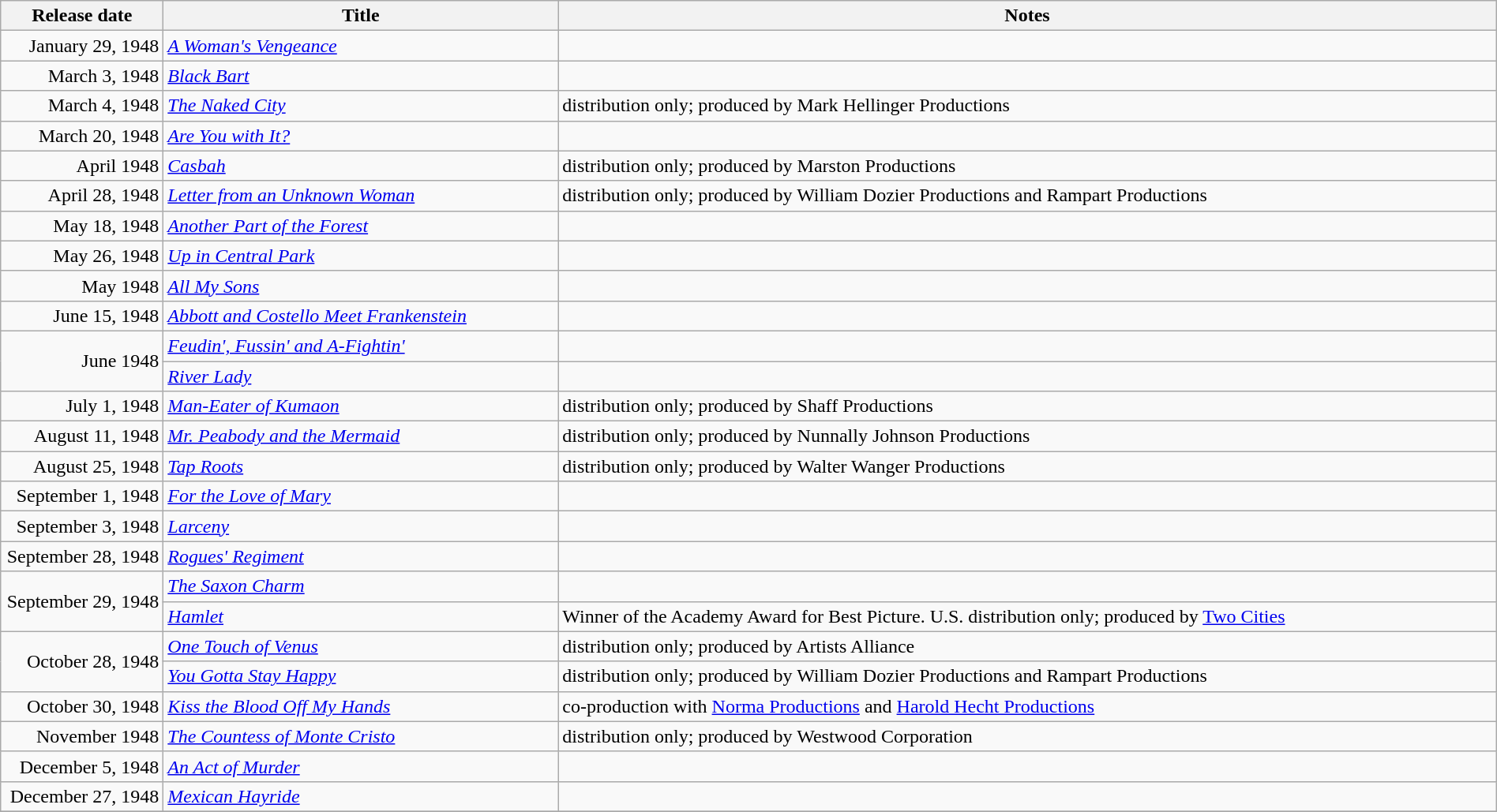<table class="wikitable sortable" style="width:100%;">
<tr>
<th scope="col" style="width:130px;">Release date</th>
<th>Title</th>
<th>Notes</th>
</tr>
<tr>
<td style="text-align:right;">January 29, 1948</td>
<td><em><a href='#'>A Woman's Vengeance</a></em></td>
<td></td>
</tr>
<tr>
<td style="text-align:right;">March 3, 1948</td>
<td><em><a href='#'>Black Bart</a></em></td>
<td></td>
</tr>
<tr>
<td style="text-align:right;">March 4, 1948</td>
<td><em><a href='#'>The Naked City</a></em></td>
<td>distribution only; produced by Mark Hellinger Productions</td>
</tr>
<tr>
<td style="text-align:right;">March 20, 1948</td>
<td><em><a href='#'>Are You with It?</a></em></td>
<td></td>
</tr>
<tr>
<td style="text-align:right;">April 1948</td>
<td><em><a href='#'>Casbah</a></em></td>
<td>distribution only; produced by Marston Productions</td>
</tr>
<tr>
<td style="text-align:right;">April 28, 1948</td>
<td><em><a href='#'>Letter from an Unknown Woman</a></em></td>
<td>distribution only; produced by William Dozier Productions and Rampart Productions</td>
</tr>
<tr>
<td style="text-align:right;">May 18, 1948</td>
<td><em><a href='#'>Another Part of the Forest</a></em></td>
<td></td>
</tr>
<tr>
<td style="text-align:right;">May 26, 1948</td>
<td><em><a href='#'>Up in Central Park</a></em></td>
<td></td>
</tr>
<tr>
<td style="text-align:right;">May 1948</td>
<td><em><a href='#'>All My Sons</a></em></td>
<td></td>
</tr>
<tr>
<td style="text-align:right;">June 15, 1948</td>
<td><em><a href='#'>Abbott and Costello Meet Frankenstein</a></em></td>
<td></td>
</tr>
<tr>
<td style="text-align:right;" rowspan="2">June 1948</td>
<td><em><a href='#'>Feudin', Fussin' and A-Fightin'</a></em></td>
<td></td>
</tr>
<tr>
<td><em><a href='#'>River Lady</a></em></td>
<td></td>
</tr>
<tr>
<td style="text-align:right;">July 1, 1948</td>
<td><em><a href='#'>Man-Eater of Kumaon</a></em></td>
<td>distribution only; produced by Shaff Productions</td>
</tr>
<tr>
<td style="text-align:right;">August 11, 1948</td>
<td><em><a href='#'>Mr. Peabody and the Mermaid</a></em></td>
<td>distribution only; produced by Nunnally Johnson Productions</td>
</tr>
<tr>
<td style="text-align:right;">August 25, 1948</td>
<td><em><a href='#'>Tap Roots</a></em></td>
<td>distribution only; produced by Walter Wanger Productions</td>
</tr>
<tr>
<td style="text-align:right;">September 1, 1948</td>
<td><em><a href='#'>For the Love of Mary</a></em></td>
<td></td>
</tr>
<tr>
<td style="text-align:right;">September 3, 1948</td>
<td><em><a href='#'>Larceny</a></em></td>
<td></td>
</tr>
<tr>
<td style="text-align:right;">September 28, 1948</td>
<td><em><a href='#'>Rogues' Regiment</a></em></td>
<td></td>
</tr>
<tr>
<td style="text-align:right;" rowspan="2">September 29, 1948</td>
<td><em><a href='#'>The Saxon Charm</a></em></td>
<td></td>
</tr>
<tr>
<td><em><a href='#'>Hamlet</a></em></td>
<td>Winner of the Academy Award for Best Picture. U.S. distribution only; produced by <a href='#'>Two Cities</a></td>
</tr>
<tr>
<td style="text-align:right;" rowspan="2">October 28, 1948</td>
<td><em><a href='#'>One Touch of Venus</a></em></td>
<td>distribution only; produced by Artists Alliance</td>
</tr>
<tr>
<td><em><a href='#'>You Gotta Stay Happy</a></em></td>
<td>distribution only; produced by William Dozier Productions and Rampart Productions</td>
</tr>
<tr>
<td style="text-align:right;">October 30, 1948</td>
<td><em><a href='#'>Kiss the Blood Off My Hands</a></em></td>
<td>co-production with <a href='#'>Norma Productions</a> and <a href='#'>Harold Hecht Productions</a></td>
</tr>
<tr>
<td style="text-align:right;">November 1948</td>
<td><em><a href='#'>The Countess of Monte Cristo</a></em></td>
<td>distribution only; produced by Westwood Corporation</td>
</tr>
<tr>
<td style="text-align:right;">December 5, 1948</td>
<td><em><a href='#'>An Act of Murder</a></em></td>
<td></td>
</tr>
<tr>
<td style="text-align:right;">December 27, 1948</td>
<td><em><a href='#'>Mexican Hayride</a></em></td>
<td></td>
</tr>
<tr>
</tr>
</table>
